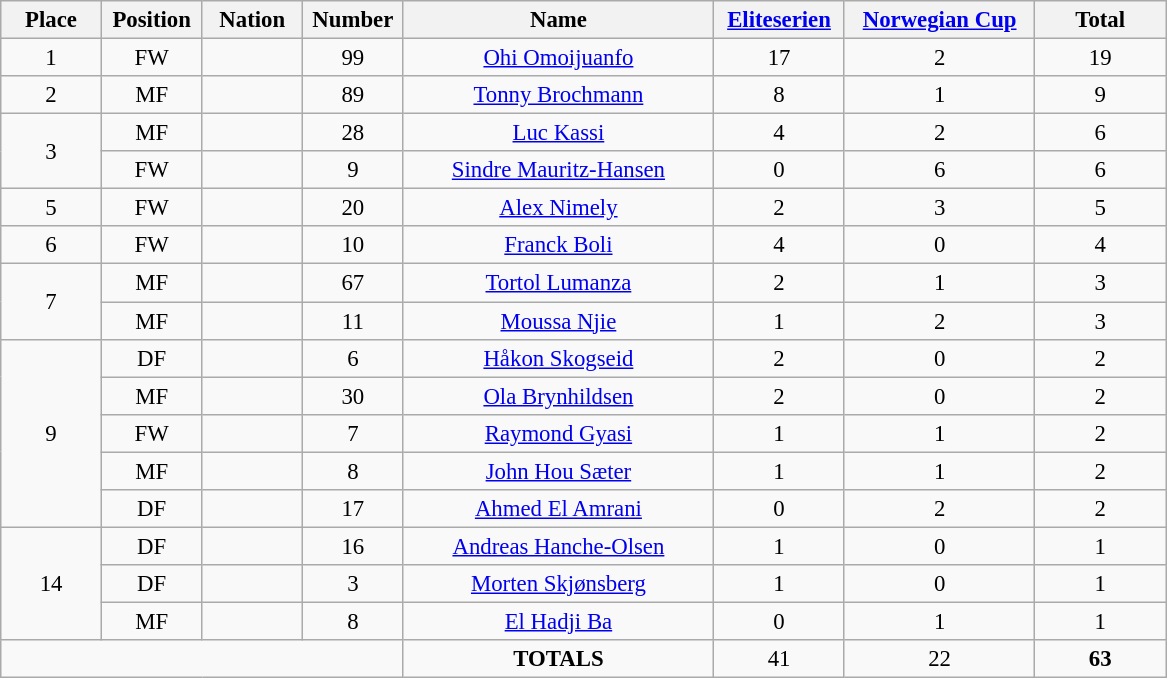<table class="wikitable" style="font-size: 95%; text-align: center;">
<tr>
<th width=60>Place</th>
<th width=60>Position</th>
<th width=60>Nation</th>
<th width=60>Number</th>
<th width=200>Name</th>
<th width=80><a href='#'>Eliteserien</a></th>
<th width=120><a href='#'>Norwegian Cup</a></th>
<th width=80><strong>Total</strong></th>
</tr>
<tr>
<td>1</td>
<td>FW</td>
<td></td>
<td>99</td>
<td><a href='#'>Ohi Omoijuanfo</a></td>
<td>17</td>
<td>2</td>
<td>19</td>
</tr>
<tr>
<td>2</td>
<td>MF</td>
<td></td>
<td>89</td>
<td><a href='#'>Tonny Brochmann</a></td>
<td>8</td>
<td>1</td>
<td>9</td>
</tr>
<tr>
<td rowspan="2">3</td>
<td>MF</td>
<td></td>
<td>28</td>
<td><a href='#'>Luc Kassi</a></td>
<td>4</td>
<td>2</td>
<td>6</td>
</tr>
<tr>
<td>FW</td>
<td></td>
<td>9</td>
<td><a href='#'>Sindre Mauritz-Hansen</a></td>
<td>0</td>
<td>6</td>
<td>6</td>
</tr>
<tr>
<td>5</td>
<td>FW</td>
<td></td>
<td>20</td>
<td><a href='#'>Alex Nimely</a></td>
<td>2</td>
<td>3</td>
<td>5</td>
</tr>
<tr>
<td>6</td>
<td>FW</td>
<td></td>
<td>10</td>
<td><a href='#'>Franck Boli</a></td>
<td>4</td>
<td>0</td>
<td>4</td>
</tr>
<tr>
<td rowspan="2">7</td>
<td>MF</td>
<td></td>
<td>67</td>
<td><a href='#'>Tortol Lumanza</a></td>
<td>2</td>
<td>1</td>
<td>3</td>
</tr>
<tr>
<td>MF</td>
<td></td>
<td>11</td>
<td><a href='#'>Moussa Njie</a></td>
<td>1</td>
<td>2</td>
<td>3</td>
</tr>
<tr>
<td rowspan="5">9</td>
<td>DF</td>
<td></td>
<td>6</td>
<td><a href='#'>Håkon Skogseid</a></td>
<td>2</td>
<td>0</td>
<td>2</td>
</tr>
<tr>
<td>MF</td>
<td></td>
<td>30</td>
<td><a href='#'>Ola Brynhildsen</a></td>
<td>2</td>
<td>0</td>
<td>2</td>
</tr>
<tr>
<td>FW</td>
<td></td>
<td>7</td>
<td><a href='#'>Raymond Gyasi</a></td>
<td>1</td>
<td>1</td>
<td>2</td>
</tr>
<tr>
<td>MF</td>
<td></td>
<td>8</td>
<td><a href='#'>John Hou Sæter</a></td>
<td>1</td>
<td>1</td>
<td>2</td>
</tr>
<tr>
<td>DF</td>
<td></td>
<td>17</td>
<td><a href='#'>Ahmed El Amrani</a></td>
<td>0</td>
<td>2</td>
<td>2</td>
</tr>
<tr>
<td rowspan="3">14</td>
<td>DF</td>
<td></td>
<td>16</td>
<td><a href='#'>Andreas Hanche-Olsen</a></td>
<td>1</td>
<td>0</td>
<td>1</td>
</tr>
<tr>
<td>DF</td>
<td></td>
<td>3</td>
<td><a href='#'>Morten Skjønsberg</a></td>
<td>1</td>
<td>0</td>
<td>1</td>
</tr>
<tr>
<td>MF</td>
<td></td>
<td>8</td>
<td><a href='#'>El Hadji Ba</a></td>
<td>0</td>
<td>1</td>
<td>1</td>
</tr>
<tr>
<td colspan="4"></td>
<td><strong>TOTALS</strong></td>
<td>41</td>
<td>22</td>
<td><strong>63</strong></td>
</tr>
</table>
